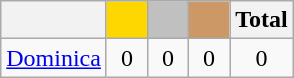<table class="wikitable">
<tr>
<th></th>
<th style="background-color:gold">        </th>
<th style="background-color:silver">      </th>
<th style="background-color:#CC9966">      </th>
<th>Total</th>
</tr>
<tr align="center">
<td> <a href='#'>Dominica</a></td>
<td>0</td>
<td>0</td>
<td>0</td>
<td>0</td>
</tr>
</table>
